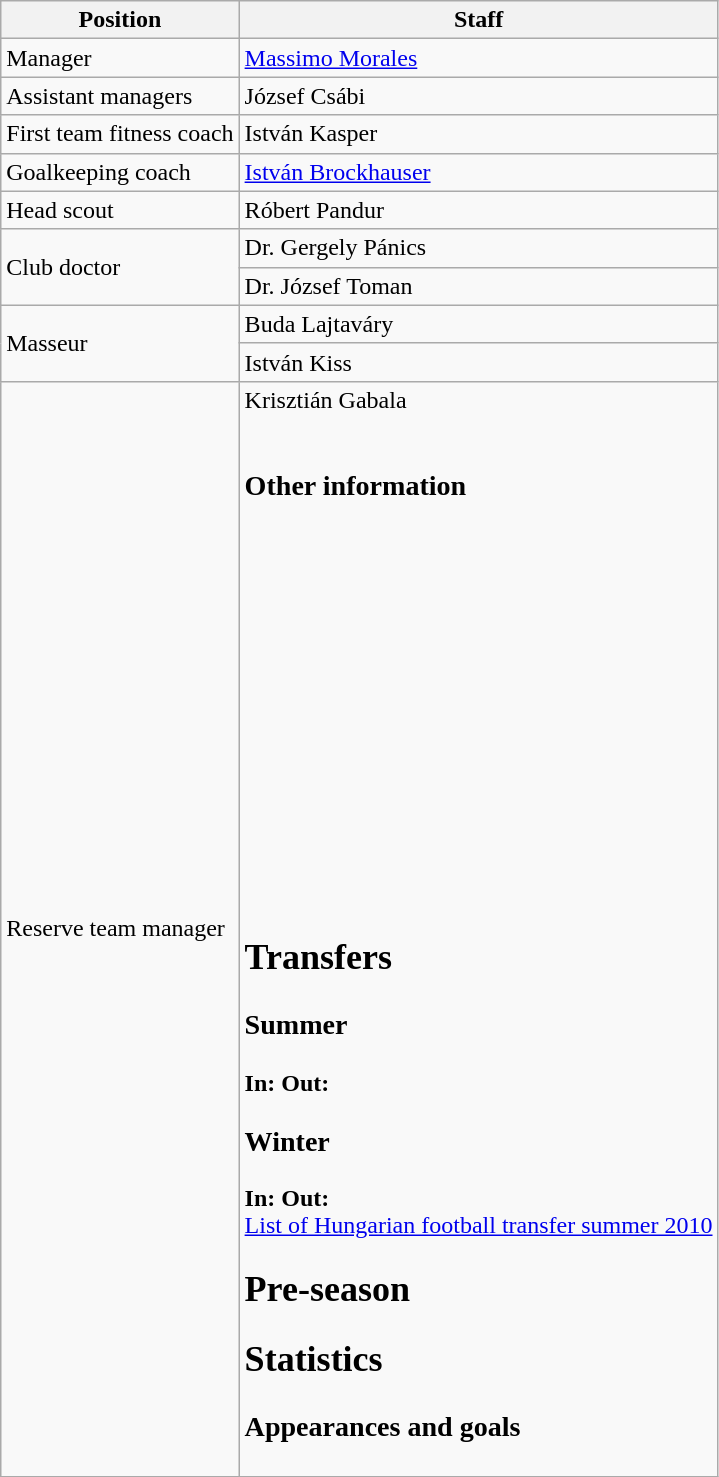<table class="wikitable">
<tr>
<th>Position</th>
<th>Staff</th>
</tr>
<tr>
<td>Manager</td>
<td> <a href='#'>Massimo Morales</a></td>
</tr>
<tr>
<td rowspan="1">Assistant managers</td>
<td> József Csábi</td>
</tr>
<tr>
<td>First team fitness coach</td>
<td> István Kasper</td>
</tr>
<tr>
<td>Goalkeeping coach</td>
<td> <a href='#'>István Brockhauser</a></td>
</tr>
<tr>
<td>Head scout</td>
<td> Róbert Pandur</td>
</tr>
<tr>
<td rowspan="2">Club doctor</td>
<td> Dr. Gergely Pánics</td>
</tr>
<tr>
<td> Dr. József Toman</td>
</tr>
<tr>
<td rowspan="2">Masseur</td>
<td> Buda Lajtaváry</td>
</tr>
<tr>
<td> István Kiss</td>
</tr>
<tr>
<td>Reserve team manager</td>
<td> Krisztián Gabala<br><br><h3>Other information</h3><br><br><br><br><br><br><br><br><br><br><br><br><br><br><h2>Transfers</h2><h3>Summer</h3>


<strong>In:</strong>











<strong>Out:</strong>












<h3>Winter</h3>


<strong>In:</strong>










<strong>Out:</strong>













<br><a href='#'>List of Hungarian football transfer summer 2010</a><h2>Pre-season</h2><h2>Statistics</h2><h3>Appearances and goals</h3>














































</td>
</tr>
</table>
